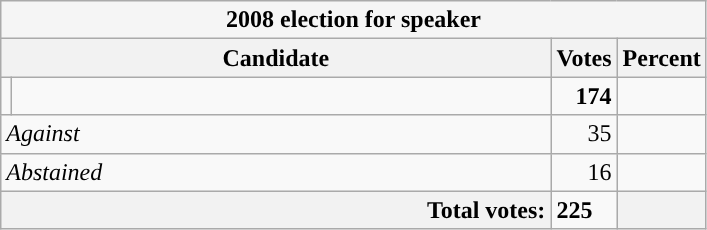<table class="wikitable">
<tr>
<th colspan=4 style="background:#f5f5f5">2008 election for speaker </th>
</tr>
<tr>
<th colspan=2>Candidate</th>
<th>Votes</th>
<th>Percent</th>
</tr>
<tr>
<td style="background-color: "></td>
<td style="width: 22em;"></td>
<td style="text-align:right"><strong>174</strong></td>
<td style="text-align:right"><strong></strong></td>
</tr>
<tr>
<td colspan=2><em>Against</em></td>
<td style="text-align:right">35</td>
<td style="text-align:right"></td>
</tr>
<tr>
<td colspan=2><em>Abstained</em></td>
<td style="text-align:right">16</td>
<td style="text-align:right"></td>
</tr>
<tr>
<th colspan=2 style="text-align:right">Total votes:</th>
<td><strong>225</strong></td>
<th></th>
</tr>
</table>
